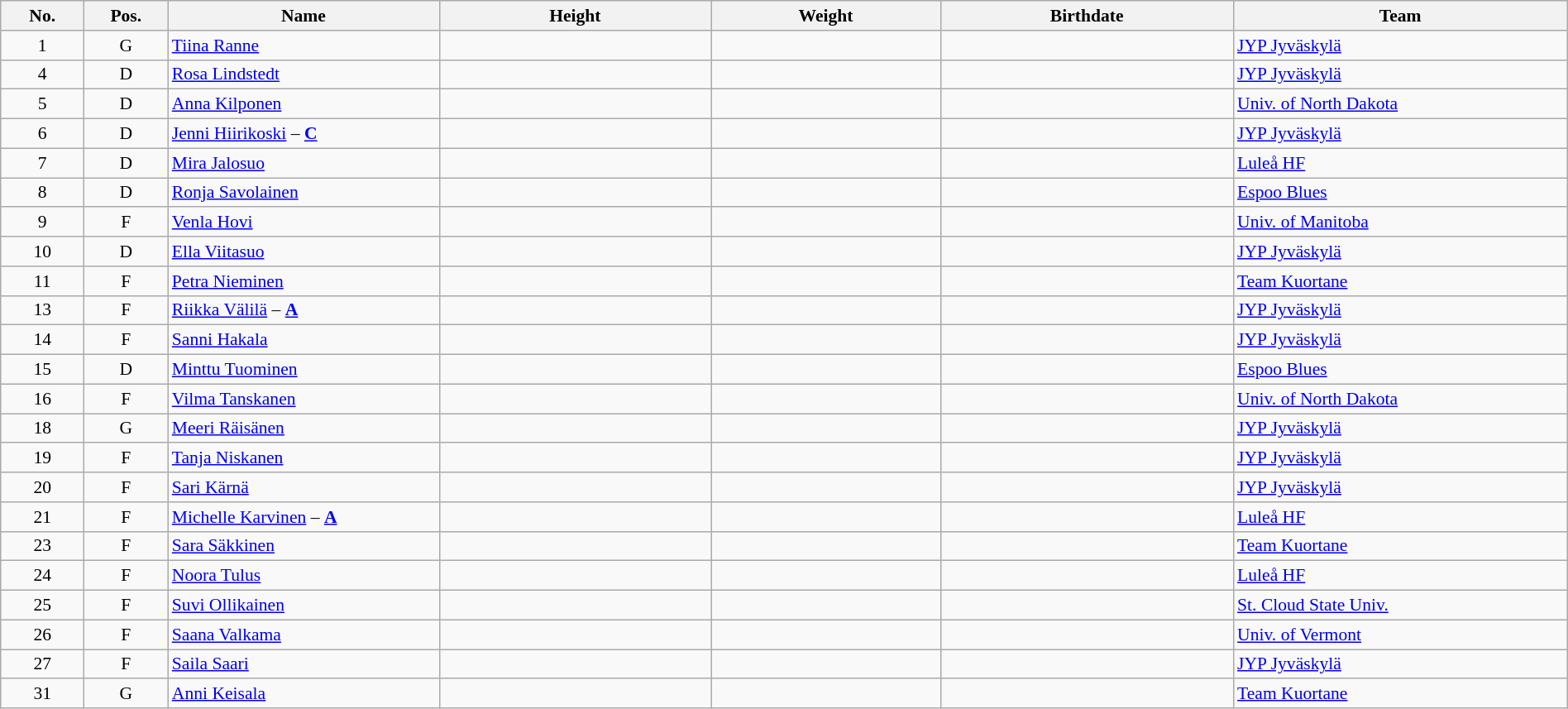<table width="100%" class="wikitable sortable" style="font-size: 90%; text-align: center;">
<tr>
<th style="width:  4%;">No.</th>
<th style="width:  4%;">Pos.</th>
<th style="width: 13%;">Name</th>
<th style="width: 13%;">Height</th>
<th style="width: 11%;">Weight</th>
<th style="width: 14%;">Birthdate</th>
<th style="width: 16%;">Team</th>
</tr>
<tr>
<td>1</td>
<td>G</td>
<td align=left><a href='#'>Tiina Ranne</a></td>
<td></td>
<td></td>
<td></td>
<td style="text-align:left;"> <a href='#'>JYP Jyväskylä</a></td>
</tr>
<tr>
<td>4</td>
<td>D</td>
<td align=left><a href='#'>Rosa Lindstedt</a></td>
<td></td>
<td></td>
<td></td>
<td style="text-align:left;"> <a href='#'>JYP Jyväskylä</a></td>
</tr>
<tr>
<td>5</td>
<td>D</td>
<td align=left><a href='#'>Anna Kilponen</a></td>
<td></td>
<td></td>
<td></td>
<td style="text-align:left;"> <a href='#'>Univ. of North Dakota</a></td>
</tr>
<tr>
<td>6</td>
<td>D</td>
<td align=left><a href='#'>Jenni Hiirikoski</a> – <strong><a href='#'>C</a></strong></td>
<td></td>
<td></td>
<td></td>
<td style="text-align:left;"> <a href='#'>JYP Jyväskylä</a></td>
</tr>
<tr>
<td>7</td>
<td>D</td>
<td align=left><a href='#'>Mira Jalosuo</a></td>
<td></td>
<td></td>
<td></td>
<td style="text-align:left;"> <a href='#'>Luleå HF</a></td>
</tr>
<tr>
<td>8</td>
<td>D</td>
<td align=left><a href='#'>Ronja Savolainen</a></td>
<td></td>
<td></td>
<td></td>
<td style="text-align:left;"> <a href='#'>Espoo Blues</a></td>
</tr>
<tr>
<td>9</td>
<td>F</td>
<td align=left><a href='#'>Venla Hovi</a></td>
<td></td>
<td></td>
<td></td>
<td style="text-align:left;"> <a href='#'>Univ. of Manitoba</a></td>
</tr>
<tr>
<td>10</td>
<td>D</td>
<td align=left><a href='#'>Ella Viitasuo</a></td>
<td></td>
<td></td>
<td></td>
<td style="text-align:left;"> <a href='#'>JYP Jyväskylä</a></td>
</tr>
<tr>
<td>11</td>
<td>F</td>
<td align=left><a href='#'>Petra Nieminen</a></td>
<td></td>
<td></td>
<td></td>
<td style="text-align:left;"> <a href='#'>Team Kuortane</a></td>
</tr>
<tr>
<td>13</td>
<td>F</td>
<td align=left><a href='#'>Riikka Välilä</a> – <strong><a href='#'>A</a></strong></td>
<td></td>
<td></td>
<td></td>
<td style="text-align:left;"> <a href='#'>JYP Jyväskylä</a></td>
</tr>
<tr>
<td>14</td>
<td>F</td>
<td align=left><a href='#'>Sanni Hakala</a></td>
<td></td>
<td></td>
<td></td>
<td style="text-align:left;"> <a href='#'>JYP Jyväskylä</a></td>
</tr>
<tr>
<td>15</td>
<td>D</td>
<td align=left><a href='#'>Minttu Tuominen</a></td>
<td></td>
<td></td>
<td></td>
<td style="text-align:left;"> <a href='#'>Espoo Blues</a></td>
</tr>
<tr>
<td>16</td>
<td>F</td>
<td align=left><a href='#'>Vilma Tanskanen</a></td>
<td></td>
<td></td>
<td></td>
<td style="text-align:left;"> <a href='#'>Univ. of North Dakota</a></td>
</tr>
<tr>
<td>18</td>
<td>G</td>
<td align=left><a href='#'>Meeri Räisänen</a></td>
<td></td>
<td></td>
<td></td>
<td style="text-align:left;"> <a href='#'>JYP Jyväskylä</a></td>
</tr>
<tr>
<td>19</td>
<td>F</td>
<td align=left><a href='#'>Tanja Niskanen</a></td>
<td></td>
<td></td>
<td></td>
<td style="text-align:left;"> <a href='#'>JYP Jyväskylä</a></td>
</tr>
<tr>
<td>20</td>
<td>F</td>
<td align=left><a href='#'>Sari Kärnä</a></td>
<td></td>
<td></td>
<td></td>
<td style="text-align:left;"> <a href='#'>JYP Jyväskylä</a></td>
</tr>
<tr>
<td>21</td>
<td>F</td>
<td align=left><a href='#'>Michelle Karvinen</a> – <strong><a href='#'>A</a></strong></td>
<td></td>
<td></td>
<td></td>
<td style="text-align:left;"> <a href='#'>Luleå HF</a></td>
</tr>
<tr>
<td>23</td>
<td>F</td>
<td align=left><a href='#'>Sara Säkkinen</a></td>
<td></td>
<td></td>
<td></td>
<td style="text-align:left;"> <a href='#'>Team Kuortane</a></td>
</tr>
<tr>
<td>24</td>
<td>F</td>
<td align=left><a href='#'>Noora Tulus</a></td>
<td></td>
<td></td>
<td></td>
<td style="text-align:left;"> <a href='#'>Luleå HF</a></td>
</tr>
<tr>
<td>25</td>
<td>F</td>
<td align=left><a href='#'>Suvi Ollikainen</a></td>
<td></td>
<td></td>
<td></td>
<td style="text-align:left;"> <a href='#'>St. Cloud State Univ.</a></td>
</tr>
<tr>
<td>26</td>
<td>F</td>
<td align=left><a href='#'>Saana Valkama</a></td>
<td></td>
<td></td>
<td></td>
<td style="text-align:left;"> <a href='#'>Univ. of Vermont</a></td>
</tr>
<tr>
<td>27</td>
<td>F</td>
<td align=left><a href='#'>Saila Saari</a></td>
<td></td>
<td></td>
<td></td>
<td style="text-align:left;"> <a href='#'>JYP Jyväskylä</a></td>
</tr>
<tr>
<td>31</td>
<td>G</td>
<td align=left><a href='#'>Anni Keisala</a></td>
<td></td>
<td></td>
<td></td>
<td style="text-align:left;"> <a href='#'>Team Kuortane</a></td>
</tr>
</table>
